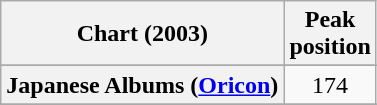<table class="wikitable sortable plainrowheaders">
<tr>
<th>Chart (2003)</th>
<th>Peak<br>position</th>
</tr>
<tr>
</tr>
<tr>
</tr>
<tr>
<th scope="row">Japanese Albums (<a href='#'>Oricon</a>)</th>
<td align="center">174</td>
</tr>
<tr>
</tr>
<tr>
</tr>
<tr>
</tr>
<tr>
</tr>
</table>
